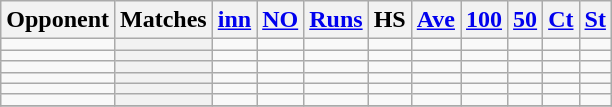<table class="wikitable plainrowheaders sortable" style="font-size: 100%" align="center" width:"100%">
<tr>
<th scope="col; style="width:150px">Opponent</th>
<th scope="col; style="width:30px">Matches</th>
<th scope="col; style="width:30px"><a href='#'>inn</a></th>
<th scope="col; style="width:30px"><a href='#'>NO</a></th>
<th scope="col; style="width:50px"><a href='#'>Runs</a></th>
<th scope="col; style="width:30px">HS</th>
<th scope="col; style="width:75px"><a href='#'>Ave</a></th>
<th scope="col; style="width:30px"><a href='#'>100</a></th>
<th scope="col; style="width:30px"><a href='#'>50</a></th>
<th scope="col; style="width:30px"><a href='#'>Ct</a></th>
<th scope="col; style="width:30px"><a href='#'>St</a></th>
</tr>
<tr>
<td></td>
<th scope="row"></th>
<td></td>
<td></td>
<td></td>
<td></td>
<td></td>
<td></td>
<td></td>
<td></td>
<td></td>
</tr>
<tr>
<td></td>
<th scope="row"></th>
<td></td>
<td></td>
<td></td>
<td></td>
<td></td>
<td></td>
<td></td>
<td></td>
<td></td>
</tr>
<tr>
<td></td>
<th scope="row"></th>
<td></td>
<td></td>
<td></td>
<td></td>
<td></td>
<td></td>
<td></td>
<td></td>
<td></td>
</tr>
<tr>
<td></td>
<th scope="row"></th>
<td></td>
<td></td>
<td></td>
<td></td>
<td></td>
<td></td>
<td></td>
<td></td>
<td></td>
</tr>
<tr>
<td></td>
<th scope="row"></th>
<td></td>
<td></td>
<td></td>
<td></td>
<td></td>
<td></td>
<td></td>
<td></td>
<td></td>
</tr>
<tr class="sortbottom">
<td><strong></strong></td>
<th scope="row"><strong></strong></th>
<td><strong></strong></td>
<td><strong></strong></td>
<td><strong></strong></td>
<td><strong></strong></td>
<td><strong></strong></td>
<td><strong></strong></td>
<td><strong></strong></td>
<td><strong></strong></td>
<td></td>
</tr>
<tr>
</tr>
</table>
